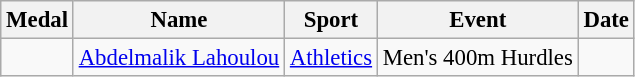<table class="wikitable sortable" style="font-size: 95%;">
<tr>
<th>Medal</th>
<th>Name</th>
<th>Sport</th>
<th>Event</th>
<th>Date</th>
</tr>
<tr>
<td></td>
<td><a href='#'>Abdelmalik Lahoulou</a></td>
<td><a href='#'>Athletics</a></td>
<td>Men's 400m Hurdles</td>
<td></td>
</tr>
</table>
